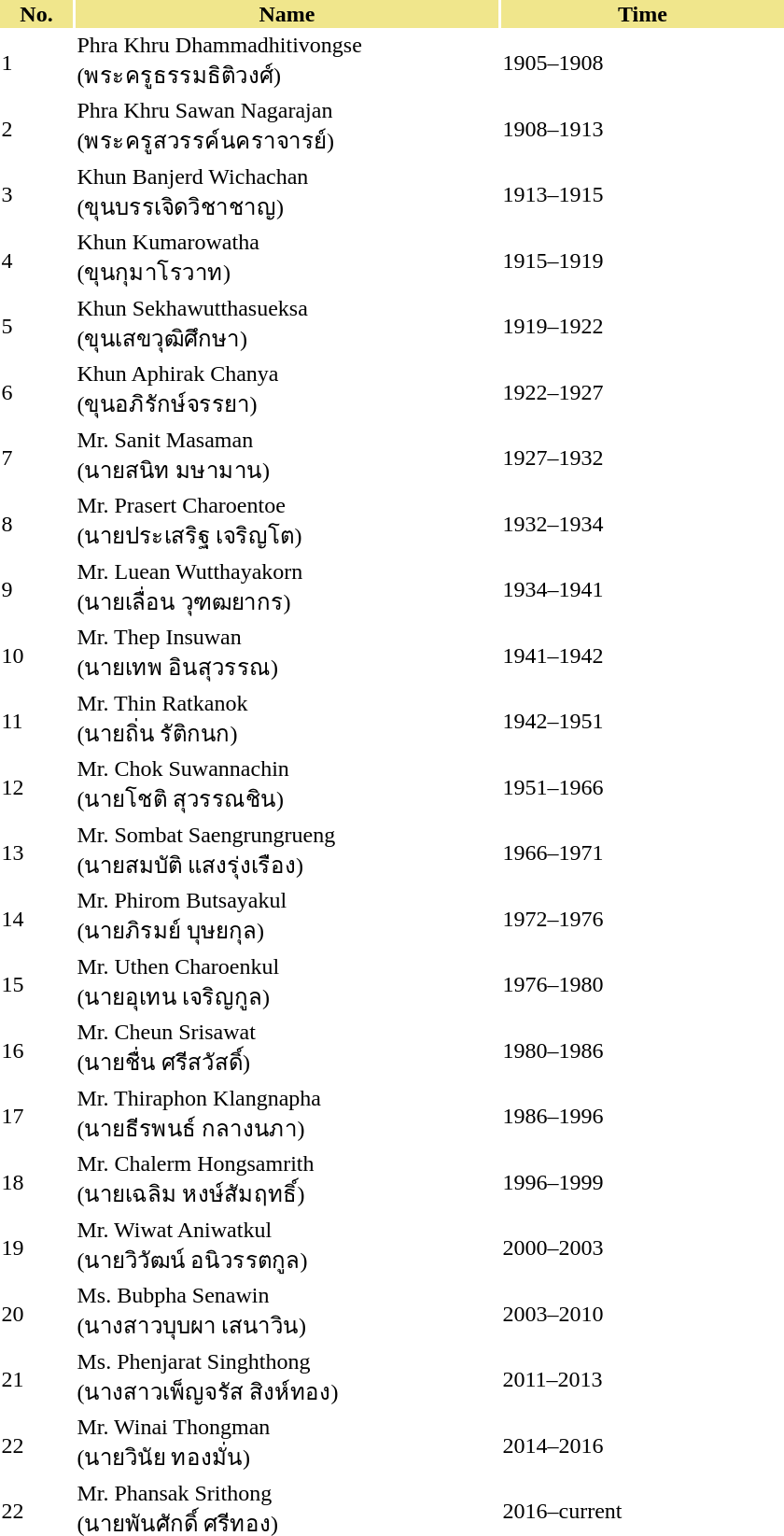<table class="PrvPe0b">
<tr>
<th width="50" style="background: Khaki;text-align: center;">No.</th>
<th width="300" style="background: Khaki;text-align: center;">Name</th>
<th width="200" style="background: Khaki;text-align: center;">Time</th>
</tr>
<tr>
<td>1</td>
<td>Phra Khru Dhammadhitivongse <br> (พระครูธรรมธิติวงศ์)</td>
<td>1905–1908</td>
</tr>
<tr>
<td>2</td>
<td>Phra Khru Sawan Nagarajan <br> (พระครูสวรรค์นคราจารย์)</td>
<td>1908–1913</td>
</tr>
<tr>
<td>3</td>
<td>Khun Banjerd Wichachan <br> (ขุนบรรเจิดวิชาชาญ)</td>
<td>1913–1915</td>
</tr>
<tr>
<td>4</td>
<td>Khun Kumarowatha <br> (ขุนกุมาโรวาท)</td>
<td>1915–1919</td>
</tr>
<tr>
<td>5</td>
<td>Khun Sekhawutthasueksa <br> (ขุนเสขวุฒิศึกษา)</td>
<td>1919–1922</td>
</tr>
<tr>
<td>6</td>
<td>Khun Aphirak Chanya <br> (ขุนอภิรักษ์จรรยา)</td>
<td>1922–1927</td>
</tr>
<tr>
<td>7</td>
<td>Mr. Sanit Masaman <br> (นายสนิท มษามาน)</td>
<td>1927–1932</td>
</tr>
<tr>
<td>8</td>
<td>Mr. Prasert Charoentoe <br> (นายประเสริฐ เจริญโต)</td>
<td>1932–1934</td>
</tr>
<tr>
<td>9</td>
<td>Mr. Luean Wutthayakorn <br> (นายเลื่อน วุฑฒยากร)</td>
<td>1934–1941</td>
</tr>
<tr>
<td>10</td>
<td>Mr. Thep Insuwan <br> (นายเทพ อินสุวรรณ)</td>
<td>1941–1942</td>
</tr>
<tr>
<td>11</td>
<td>Mr. Thin Ratkanok <br> (นายถิ่น รัติกนก)</td>
<td>1942–1951</td>
</tr>
<tr>
<td>12</td>
<td>Mr. Chok Suwannachin <br> (นายโชติ สุวรรณชิน)</td>
<td>1951–1966</td>
</tr>
<tr>
<td>13</td>
<td>Mr. Sombat Saengrungrueng <br> (นายสมบัติ แสงรุ่งเรือง)</td>
<td>1966–1971</td>
</tr>
<tr>
<td>14</td>
<td>Mr. Phirom Butsayakul <br> (นายภิรมย์ บุษยกุล)</td>
<td>1972–1976</td>
</tr>
<tr>
<td>15</td>
<td>Mr. Uthen Charoenkul <br> (นายอุเทน เจริญกูล)</td>
<td>1976–1980</td>
</tr>
<tr>
<td>16</td>
<td>Mr. Cheun Srisawat <br> (นายชื่น ศรีสวัสดิ์)</td>
<td>1980–1986</td>
</tr>
<tr>
<td>17</td>
<td>Mr. Thiraphon Klangnapha <br> (นายธีรพนธ์ กลางนภา)</td>
<td>1986–1996</td>
</tr>
<tr>
<td>18</td>
<td>Mr. Chalerm Hongsamrith <br> (นายเฉลิม หงษ์สัมฤทธิ์)</td>
<td>1996–1999</td>
</tr>
<tr>
<td>19</td>
<td>Mr. Wiwat Aniwatkul <br> (นายวิวัฒน์ อนิวรรตกูล)</td>
<td>2000–2003</td>
</tr>
<tr>
<td>20</td>
<td>Ms. Bubpha Senawin <br> (นางสาวบุบผา เสนาวิน)</td>
<td>2003–2010</td>
</tr>
<tr>
<td>21</td>
<td>Ms. Phenjarat Singhthong <br> (นางสาวเพ็ญจรัส สิงห์ทอง)</td>
<td>2011–2013</td>
</tr>
<tr>
<td>22</td>
<td>Mr. Winai Thongman <br> (นายวินัย ทองมั่น)</td>
<td>2014–2016</td>
</tr>
<tr>
<td>22</td>
<td>Mr. Phansak Srithong <br> (นายพันศักดิ์ ศรีทอง)</td>
<td>2016–current</td>
</tr>
</table>
